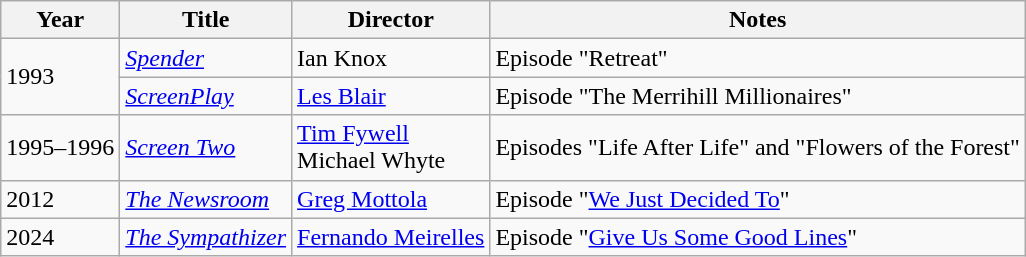<table class="wikitable">
<tr>
<th>Year</th>
<th>Title</th>
<th>Director</th>
<th>Notes</th>
</tr>
<tr>
<td rowspan=2>1993</td>
<td><em><a href='#'>Spender</a></em></td>
<td>Ian Knox</td>
<td>Episode "Retreat"</td>
</tr>
<tr>
<td><em><a href='#'>ScreenPlay</a></em></td>
<td><a href='#'>Les Blair</a></td>
<td>Episode "The Merrihill Millionaires"</td>
</tr>
<tr>
<td>1995–1996</td>
<td><em><a href='#'>Screen Two</a></em></td>
<td><a href='#'>Tim Fywell</a><br>Michael Whyte</td>
<td>Episodes "Life After Life" and "Flowers of the Forest"</td>
</tr>
<tr>
<td>2012</td>
<td><em><a href='#'>The Newsroom</a></em></td>
<td><a href='#'>Greg Mottola</a></td>
<td>Episode "<a href='#'>We Just Decided To</a>"</td>
</tr>
<tr>
<td>2024</td>
<td><em><a href='#'>The Sympathizer</a></em></td>
<td><a href='#'>Fernando Meirelles</a></td>
<td>Episode "<a href='#'>Give Us Some Good Lines</a>"</td>
</tr>
</table>
